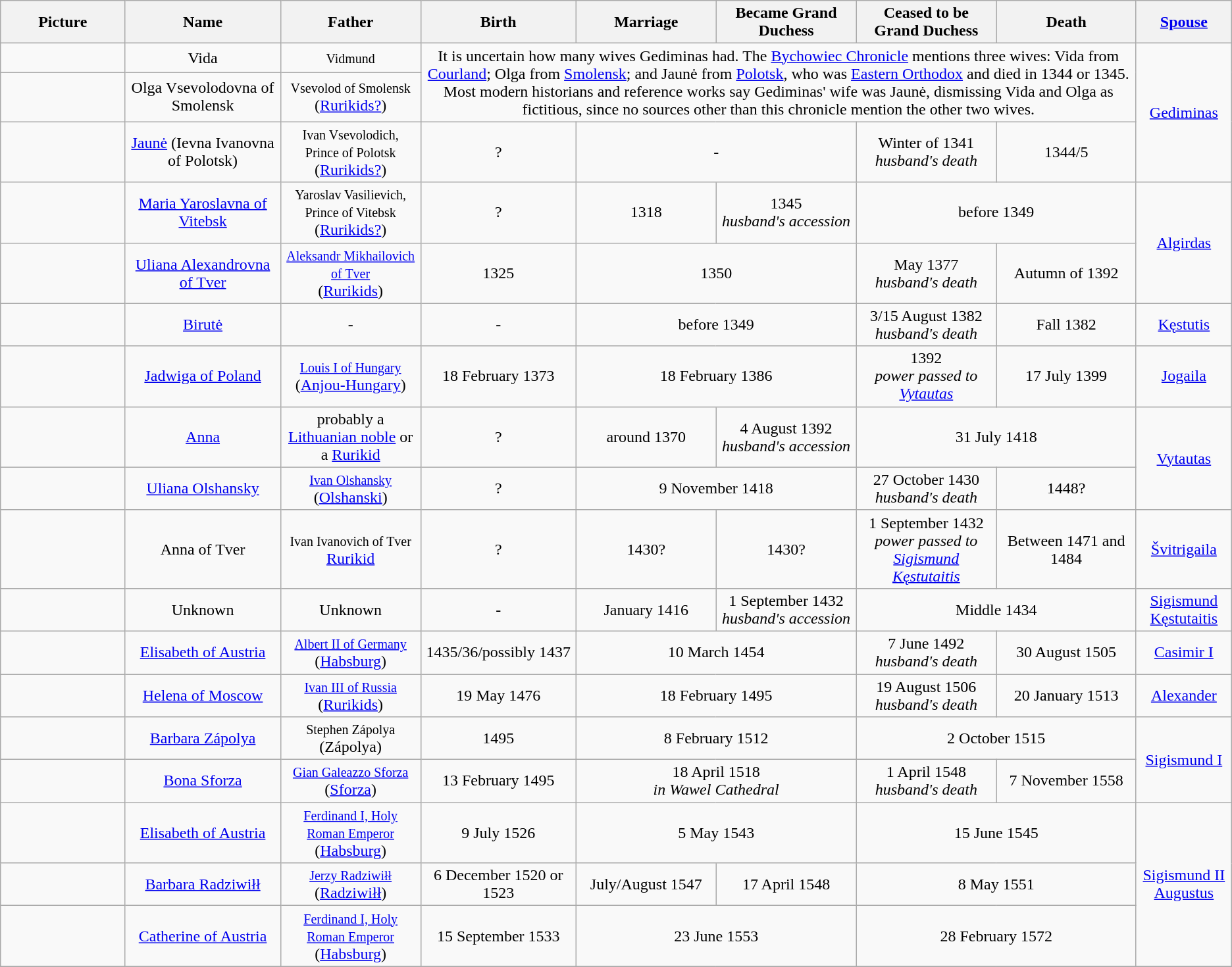<table class="wikitable" style="text-align:center;">
<tr>
<th width = "8%">Picture</th>
<th width = "10%">Name</th>
<th width = "9%">Father</th>
<th width = "10%">Birth</th>
<th width = "9%">Marriage</th>
<th width = "9%">Became Grand Duchess</th>
<th width = "9%">Ceased to be Grand Duchess</th>
<th width = "9%">Death</th>
<th width = "6%"><a href='#'>Spouse</a></th>
</tr>
<tr>
<td></td>
<td>Vida</td>
<td><small>Vidmund</small></td>
<td colspan="5" rowspan="2">It is uncertain how many wives Gediminas had. The <a href='#'>Bychowiec Chronicle</a> mentions three wives: Vida from <a href='#'>Courland</a>; Olga from <a href='#'>Smolensk</a>; and Jaunė from <a href='#'>Polotsk</a>, who was <a href='#'>Eastern Orthodox</a> and died in 1344 or 1345. Most modern historians and reference works say Gediminas' wife was Jaunė, dismissing Vida and Olga as fictitious, since no sources other than this chronicle mention the other two wives.</td>
<td rowspan="3"><a href='#'>Gediminas</a></td>
</tr>
<tr>
<td></td>
<td>Olga Vsevolodovna of Smolensk</td>
<td><small>Vsevolod of Smolensk</small><br>(<a href='#'>Rurikids?</a>)</td>
</tr>
<tr>
<td></td>
<td><a href='#'>Jaunė</a> (Ievna Ivanovna of Polotsk)</td>
<td><small>Ivan Vsevolodich, Prince of Polotsk</small><br>(<a href='#'>Rurikids?</a>)</td>
<td>?</td>
<td colspan="2">-</td>
<td>Winter of 1341<br><em>husband's death</em></td>
<td>1344/5</td>
</tr>
<tr>
<td></td>
<td><a href='#'>Maria Yaroslavna of Vitebsk</a></td>
<td><small>Yaroslav Vasilievich, Prince of Vitebsk</small><br>(<a href='#'>Rurikids?</a>)</td>
<td>?</td>
<td>1318</td>
<td>1345<br><em>husband's accession</em></td>
<td colspan="2">before 1349</td>
<td rowspan="2"><a href='#'>Algirdas</a></td>
</tr>
<tr>
<td></td>
<td><a href='#'>Uliana Alexandrovna of Tver</a></td>
<td><small><a href='#'>Aleksandr Mikhailovich of Tver</a></small><br>(<a href='#'>Rurikids</a>)</td>
<td>1325</td>
<td colspan="2">1350</td>
<td>May 1377<br><em>husband's death</em></td>
<td>Autumn of 1392</td>
</tr>
<tr>
<td></td>
<td><a href='#'>Birutė</a></td>
<td>-</td>
<td>-</td>
<td colspan="2">before 1349</td>
<td>3/15 August 1382<br><em>husband's death</em></td>
<td>Fall 1382</td>
<td><a href='#'>Kęstutis</a></td>
</tr>
<tr>
<td></td>
<td><a href='#'>Jadwiga of Poland</a></td>
<td><small><a href='#'>Louis I of Hungary</a></small><br>(<a href='#'>Anjou-Hungary</a>)</td>
<td>18 February 1373</td>
<td colspan="2">18 February 1386</td>
<td>1392<br><em>power passed to <a href='#'>Vytautas</a></em></td>
<td>17 July 1399</td>
<td><a href='#'>Jogaila</a></td>
</tr>
<tr>
<td></td>
<td><a href='#'>Anna</a></td>
<td>probably a <a href='#'>Lithuanian noble</a> or a <a href='#'>Rurikid</a></td>
<td>?</td>
<td>around 1370</td>
<td>4 August 1392<br><em>husband's accession</em></td>
<td colspan="2">31 July 1418</td>
<td rowspan="2"><a href='#'>Vytautas</a></td>
</tr>
<tr>
<td></td>
<td><a href='#'>Uliana Olshansky</a></td>
<td><small><a href='#'>Ivan Olshansky</a></small><br>(<a href='#'>Olshanski</a>)</td>
<td>?</td>
<td colspan="2">9 November 1418</td>
<td>27 October 1430<br><em>husband's death</em></td>
<td>1448?</td>
</tr>
<tr>
<td></td>
<td>Anna of Tver</td>
<td><small>Ivan Ivanovich of Tver</small><br><a href='#'>Rurikid</a> </td>
<td>?</td>
<td>1430?</td>
<td>1430?</td>
<td>1 September 1432 <br><em>power passed to <a href='#'>Sigismund Kęstutaitis</a></em></td>
<td>Between 1471 and 1484</td>
<td><a href='#'>Švitrigaila</a></td>
</tr>
<tr>
<td></td>
<td>Unknown </td>
<td>Unknown</td>
<td>-</td>
<td>January 1416</td>
<td>1 September 1432 <br><em>husband's accession</em></td>
<td colspan=2>Middle 1434</td>
<td><a href='#'>Sigismund Kęstutaitis</a></td>
</tr>
<tr>
<td></td>
<td><a href='#'>Elisabeth of Austria</a><br></td>
<td><small><a href='#'>Albert II of Germany</a></small><br>(<a href='#'>Habsburg</a>)</td>
<td>1435/36/possibly 1437</td>
<td colspan="2">10 March 1454</td>
<td>7 June 1492<br><em>husband's death</em></td>
<td>30 August 1505</td>
<td><a href='#'>Casimir I</a></td>
</tr>
<tr>
<td></td>
<td><a href='#'>Helena of Moscow</a><br></td>
<td><small><a href='#'>Ivan III of Russia</a></small><br>(<a href='#'>Rurikids</a>)</td>
<td>19 May 1476</td>
<td colspan="2">18 February 1495</td>
<td>19 August 1506<br><em>husband's death</em></td>
<td>20 January 1513</td>
<td><a href='#'>Alexander</a></td>
</tr>
<tr>
<td></td>
<td><a href='#'>Barbara Zápolya</a><br></td>
<td><small>Stephen Zápolya</small><br>(Zápolya)</td>
<td>1495</td>
<td colspan="2">8 February 1512</td>
<td colspan="2">2 October 1515</td>
<td rowspan="2"><a href='#'>Sigismund I</a></td>
</tr>
<tr>
<td></td>
<td><a href='#'>Bona Sforza</a><br></td>
<td><small><a href='#'>Gian Galeazzo Sforza</a></small><br>(<a href='#'>Sforza</a>)</td>
<td>13 February 1495</td>
<td colspan="2">18 April 1518<br> <em>in Wawel Cathedral</em></td>
<td>1 April 1548<br><em>husband's death</em></td>
<td>7 November 1558</td>
</tr>
<tr>
<td></td>
<td><a href='#'>Elisabeth of Austria</a><br></td>
<td><small><a href='#'>Ferdinand I, Holy Roman Emperor</a></small><br>(<a href='#'>Habsburg</a>)</td>
<td>9 July 1526</td>
<td colspan="2">5 May 1543</td>
<td colspan="2">15 June 1545</td>
<td rowspan="3"><a href='#'>Sigismund II Augustus</a></td>
</tr>
<tr>
<td></td>
<td><a href='#'>Barbara Radziwiłł</a><br></td>
<td><small><a href='#'>Jerzy Radziwiłł</a></small><br>(<a href='#'>Radziwiłł</a>)</td>
<td>6 December 1520 or 1523</td>
<td>July/August 1547</td>
<td>17 April 1548</td>
<td colspan="2">8 May 1551</td>
</tr>
<tr>
<td></td>
<td><a href='#'>Catherine of Austria</a><br></td>
<td><small><a href='#'>Ferdinand I, Holy Roman Emperor</a></small><br>(<a href='#'>Habsburg</a>)</td>
<td>15 September 1533</td>
<td colspan="2">23 June 1553</td>
<td colspan="2">28 February 1572</td>
</tr>
<tr>
</tr>
</table>
